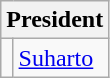<table class="wikitable">
<tr>
<th colspan=2>President</th>
</tr>
<tr>
<td align="center"></td>
<td align="left"><a href='#'>Suharto</a><br></td>
</tr>
</table>
